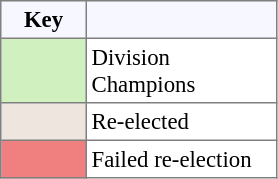<table bgcolor="#f7f8ff" cellpadding="3" cellspacing="0" border="1" style="font-size: 95%; border: gray solid 1px; border-collapse: collapse;text-align:center;">
<tr>
<th width=50>Key</th>
<th width=120></th>
</tr>
<tr>
<td style="background:#D0F0C0;" width="20"></td>
<td bgcolor="#ffffff" align="left">Division Champions</td>
</tr>
<tr>
<td style="background: #eee5de" width="20"></td>
<td bgcolor="#ffffff" align=left>Re-elected</td>
</tr>
<tr>
<td style="background: #F08080" width="20"></td>
<td bgcolor="#ffffff" align="left">Failed re-election</td>
</tr>
</table>
